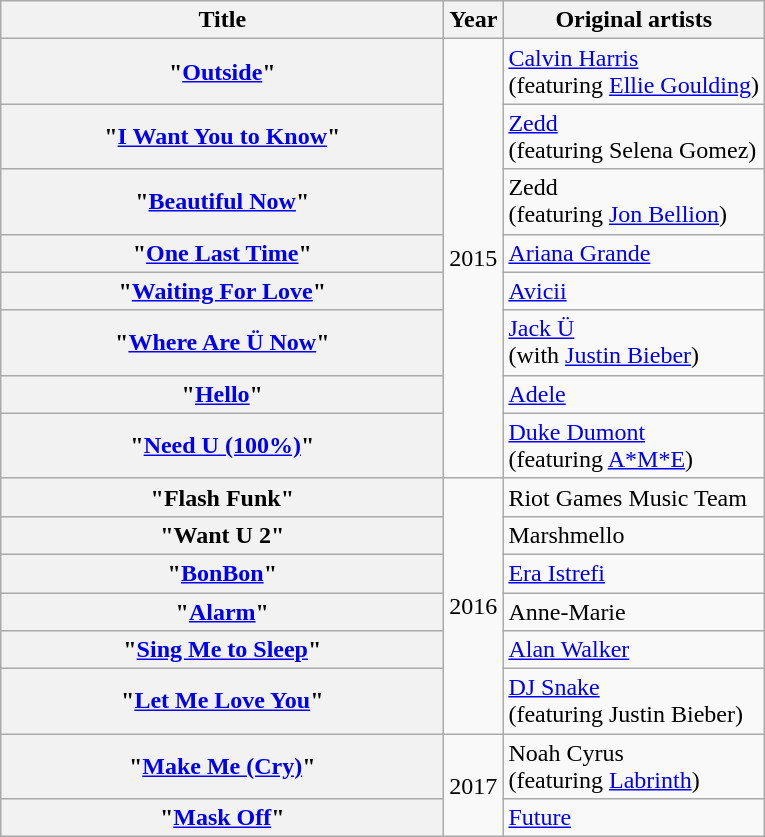<table class="wikitable plainrowheaders">
<tr>
<th style="width:18em;">Title</th>
<th>Year</th>
<th>Original artists</th>
</tr>
<tr>
<th scope="row">"<a href='#'>Outside</a>" </th>
<td rowspan="8">2015</td>
<td><a href='#'>Calvin Harris</a><br><span>(featuring <a href='#'>Ellie Goulding</a>)</span></td>
</tr>
<tr>
<th scope="row">"<a href='#'>I Want You to Know</a>" </th>
<td><a href='#'>Zedd</a><br><span>(featuring Selena Gomez)</span></td>
</tr>
<tr>
<th scope="row">"<a href='#'>Beautiful Now</a>" </th>
<td>Zedd<br><span>(featuring <a href='#'>Jon Bellion</a>)</span></td>
</tr>
<tr>
<th scope="row">"<a href='#'>One Last Time</a>" </th>
<td><a href='#'>Ariana Grande</a></td>
</tr>
<tr>
<th scope="row">"<a href='#'>Waiting For Love</a>" </th>
<td><a href='#'>Avicii</a></td>
</tr>
<tr>
<th scope="row">"<a href='#'>Where Are Ü Now</a>" </th>
<td><a href='#'>Jack Ü</a><br><span>(with <a href='#'>Justin Bieber</a>)</span></td>
</tr>
<tr>
<th scope="row">"<a href='#'>Hello</a>" </th>
<td><a href='#'>Adele</a></td>
</tr>
<tr>
<th scope="row">"<a href='#'>Need U (100%)</a>" </th>
<td><a href='#'>Duke Dumont</a><br><span>(featuring <a href='#'>A*M*E</a>)</span></td>
</tr>
<tr>
<th scope="row">"Flash Funk" </th>
<td rowspan="6">2016</td>
<td>Riot Games Music Team</td>
</tr>
<tr>
<th scope="row">"Want U 2" </th>
<td>Marshmello</td>
</tr>
<tr>
<th scope="row">"<a href='#'>BonBon</a>" </th>
<td><a href='#'>Era Istrefi</a></td>
</tr>
<tr>
<th scope="row">"<a href='#'>Alarm</a>" </th>
<td>Anne-Marie</td>
</tr>
<tr>
<th scope="row">"<a href='#'>Sing Me to Sleep</a>" </th>
<td><a href='#'>Alan Walker</a></td>
</tr>
<tr>
<th scope="row">"<a href='#'>Let Me Love You</a>" </th>
<td><a href='#'>DJ Snake</a><br><span>(featuring Justin Bieber)</span></td>
</tr>
<tr>
<th scope="row">"<a href='#'>Make Me (Cry)</a>" </th>
<td rowspan="2">2017</td>
<td>Noah Cyrus<br><span>(featuring <a href='#'>Labrinth</a>)</span></td>
</tr>
<tr>
<th scope="row">"<a href='#'>Mask Off</a>" </th>
<td><a href='#'>Future</a></td>
</tr>
</table>
